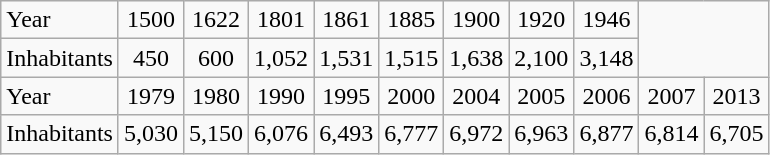<table class="wikitable">
<tr --  class="hintergrundfarbe5">
<td>Year</td>
<td align="center">1500</td>
<td align="center">1622</td>
<td align="center">1801</td>
<td align="center">1861</td>
<td align="center">1885</td>
<td align="center">1900</td>
<td align="center">1920</td>
<td align="center">1946</td>
</tr>
<tr --->
<td>Inhabitants</td>
<td align="center">450</td>
<td align="center">600</td>
<td align="center">1,052</td>
<td align="center">1,531</td>
<td align="center">1,515</td>
<td align="center">1,638</td>
<td align="center">2,100</td>
<td align="center">3,148</td>
</tr>
<tr --  class="hintergrundfarbe5">
<td>Year</td>
<td align="center">1979</td>
<td align="center">1980</td>
<td align="center">1990</td>
<td align="center">1995</td>
<td align="center">2000</td>
<td align="center">2004</td>
<td align="center">2005</td>
<td align="center">2006</td>
<td align="center">2007</td>
<td align="center">2013</td>
</tr>
<tr ---->
<td>Inhabitants</td>
<td align="center">5,030</td>
<td align="center">5,150</td>
<td align="center">6,076</td>
<td align="center">6,493</td>
<td align="center">6,777</td>
<td align="center">6,972</td>
<td align="center">6,963</td>
<td align="center">6,877</td>
<td align="center">6,814</td>
<td align="center">6,705</td>
</tr>
</table>
